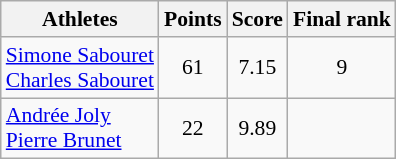<table class="wikitable" border="1" style="font-size:90%">
<tr>
<th>Athletes</th>
<th>Points</th>
<th>Score</th>
<th>Final rank</th>
</tr>
<tr align=center>
<td align=left><a href='#'>Simone Sabouret</a><br><a href='#'>Charles Sabouret</a></td>
<td>61</td>
<td>7.15</td>
<td>9</td>
</tr>
<tr align=center>
<td align=left><a href='#'>Andrée Joly</a><br><a href='#'>Pierre Brunet</a></td>
<td>22</td>
<td>9.89</td>
<td></td>
</tr>
</table>
